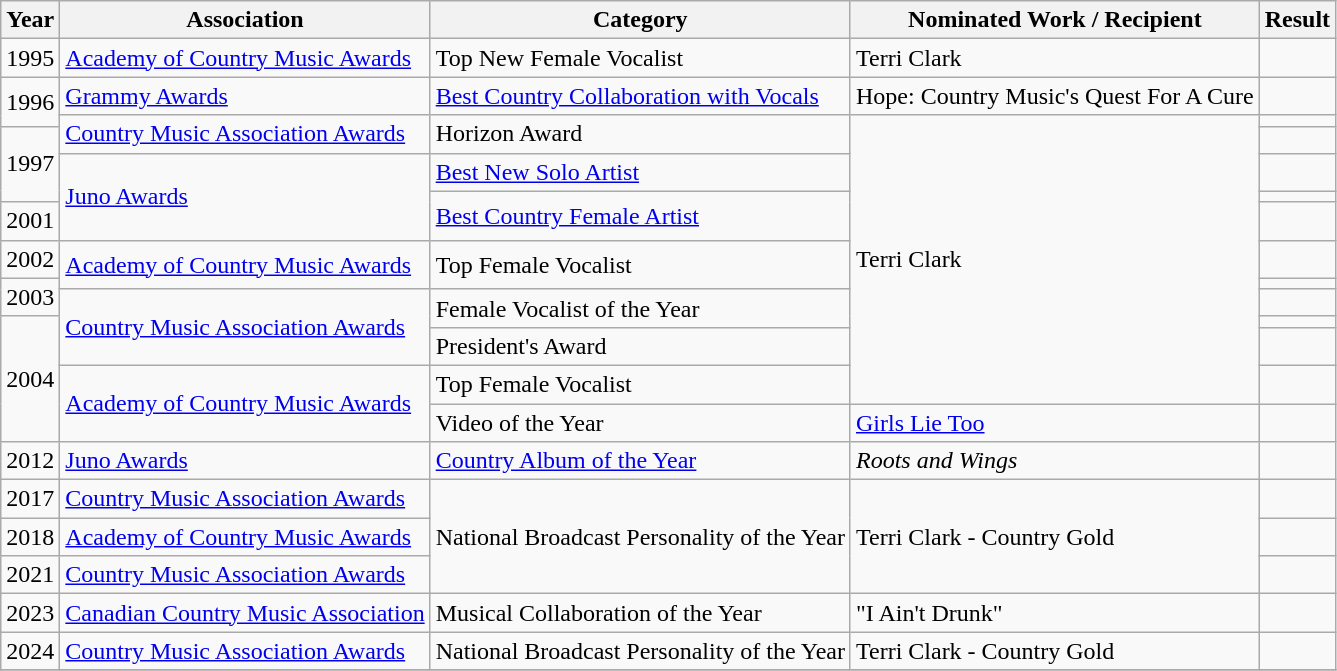<table class="wikitable">
<tr>
<th>Year</th>
<th>Association</th>
<th>Category</th>
<th>Nominated Work / Recipient</th>
<th>Result</th>
</tr>
<tr>
<td>1995</td>
<td><a href='#'>Academy of Country Music Awards</a></td>
<td>Top New Female Vocalist</td>
<td>Terri Clark</td>
<td></td>
</tr>
<tr>
<td rowspan=2>1996</td>
<td><a href='#'>Grammy Awards</a></td>
<td><a href='#'>Best Country Collaboration with Vocals</a></td>
<td>Hope: Country Music's Quest For A Cure</td>
<td></td>
</tr>
<tr>
<td rowspan="2"><a href='#'>Country Music Association Awards</a></td>
<td rowspan="2">Horizon Award</td>
<td rowspan="11">Terri Clark</td>
<td></td>
</tr>
<tr>
<td rowspan=3>1997</td>
<td></td>
</tr>
<tr>
<td rowspan=3><a href='#'>Juno Awards</a></td>
<td><a href='#'>Best New Solo Artist</a></td>
<td></td>
</tr>
<tr>
<td rowspan=2><a href='#'>Best Country Female Artist</a></td>
<td></td>
</tr>
<tr>
<td>2001</td>
<td></td>
</tr>
<tr>
<td>2002</td>
<td rowspan="2"><a href='#'>Academy of Country Music Awards</a></td>
<td rowspan="2">Top Female Vocalist</td>
<td></td>
</tr>
<tr>
<td rowspan="2">2003</td>
<td></td>
</tr>
<tr>
<td rowspan="3"><a href='#'>Country Music Association Awards</a></td>
<td rowspan="2">Female Vocalist of the Year</td>
<td></td>
</tr>
<tr>
<td rowspan="4">2004</td>
<td></td>
</tr>
<tr>
<td>President's Award</td>
<td></td>
</tr>
<tr>
<td rowspan="2"><a href='#'>Academy of Country Music Awards</a></td>
<td>Top Female Vocalist</td>
<td></td>
</tr>
<tr>
<td>Video of the Year</td>
<td><a href='#'>Girls Lie Too</a></td>
<td></td>
</tr>
<tr>
<td>2012</td>
<td><a href='#'>Juno Awards</a></td>
<td><a href='#'>Country Album of the Year</a></td>
<td><em>Roots and Wings</em></td>
<td></td>
</tr>
<tr>
<td>2017</td>
<td><a href='#'>Country Music Association Awards</a></td>
<td rowspan=3>National Broadcast Personality of the Year</td>
<td rowspan=3>Terri Clark - Country Gold</td>
<td></td>
</tr>
<tr>
<td>2018</td>
<td><a href='#'>Academy of Country Music Awards</a></td>
<td></td>
</tr>
<tr>
<td>2021</td>
<td><a href='#'>Country Music Association Awards</a></td>
<td></td>
</tr>
<tr>
<td>2023</td>
<td><a href='#'>Canadian Country Music Association</a></td>
<td>Musical Collaboration of the Year</td>
<td>"I Ain't Drunk" </td>
<td></td>
</tr>
<tr>
<td>2024</td>
<td><a href='#'>Country Music Association Awards</a></td>
<td>National Broadcast Personality of the Year</td>
<td>Terri Clark - Country Gold</td>
<td></td>
</tr>
<tr>
</tr>
</table>
